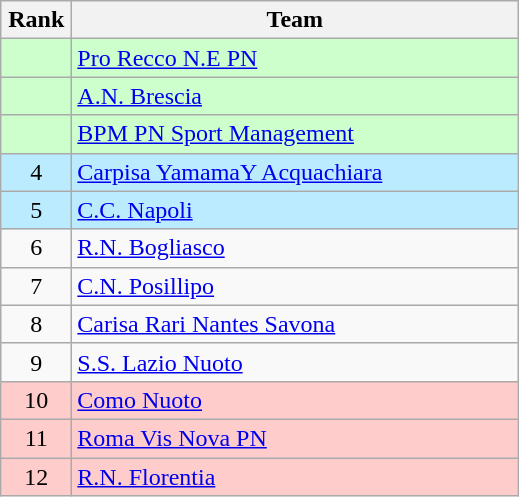<table class="wikitable">
<tr>
<th width=40>Rank</th>
<th width=290>Team</th>
</tr>
<tr bgcolor=#ccffcc>
<td align="center"> </td>
<td align="left"> <a href='#'>Pro Recco N.E PN</a></td>
</tr>
<tr bgcolor=#ccffcc>
<td align="center"></td>
<td align="left"> <a href='#'>A.N. Brescia</a></td>
</tr>
<tr bgcolor=#ccffcc>
<td align="center"></td>
<td align="left"> <a href='#'>BPM PN Sport Management</a></td>
</tr>
<tr bgcolor=#bbebff>
<td align="center">4</td>
<td align="left"> <a href='#'>Carpisa YamamaY Acquachiara</a></td>
</tr>
<tr bgcolor=#bbebff>
<td align="center">5</td>
<td align="left"> <a href='#'>C.C. Napoli</a></td>
</tr>
<tr>
<td align="center">6</td>
<td align="left"> <a href='#'>R.N. Bogliasco</a></td>
</tr>
<tr>
<td align="center">7</td>
<td align="left"> <a href='#'>C.N. Posillipo</a></td>
</tr>
<tr>
<td align="center">8</td>
<td align="left"> <a href='#'>Carisa Rari Nantes Savona</a></td>
</tr>
<tr>
<td align="center">9</td>
<td align="left"> <a href='#'>S.S. Lazio Nuoto</a></td>
</tr>
<tr bgcolor=#ffcccc>
<td align="center">10</td>
<td align="left"> <a href='#'>Como Nuoto</a></td>
</tr>
<tr bgcolor=#ffcccc>
<td align="center">11</td>
<td align="left"> <a href='#'>Roma Vis Nova PN</a></td>
</tr>
<tr bgcolor=#ffcccc>
<td align="center">12</td>
<td align="left"> <a href='#'>R.N. Florentia</a></td>
</tr>
</table>
